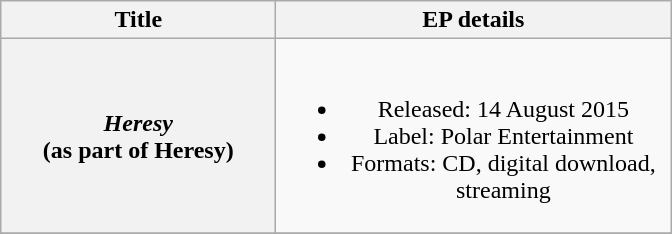<table class="wikitable plainrowheaders" style="text-align:center;">
<tr>
<th scope="col" rowspan="1" style="width:11em;">Title</th>
<th scope="col" rowspan="1" style="width:16em;">EP details</th>
</tr>
<tr>
<th scope="row"><em>Heresy</em><br><span>(as part of  Heresy)</span></th>
<td><br><ul><li>Released: 14 August 2015</li><li>Label: Polar Entertainment</li><li>Formats: CD, digital download, streaming</li></ul></td>
</tr>
<tr>
</tr>
</table>
